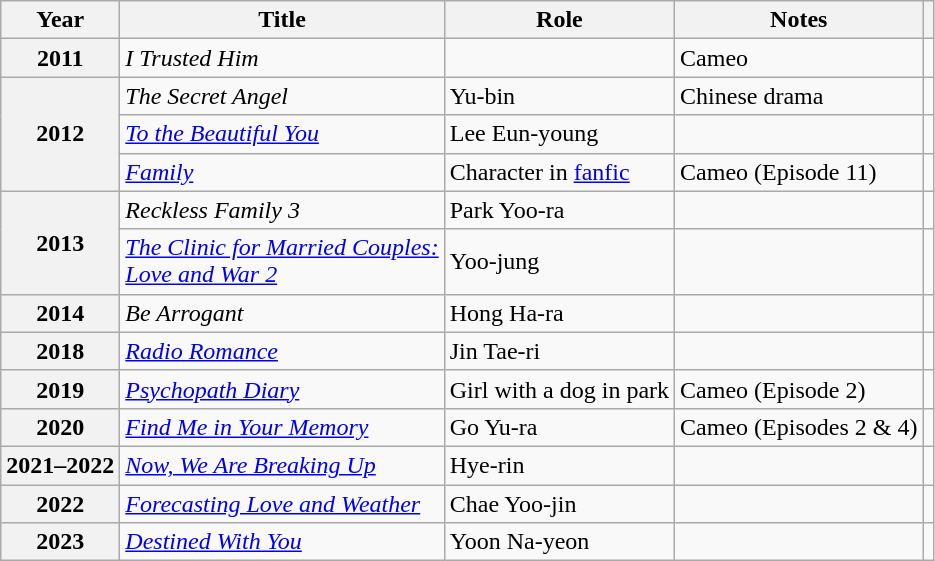<table class="wikitable plainrowheaders sortable">
<tr>
<th scope="col">Year</th>
<th scope="col">Title</th>
<th scope="col">Role</th>
<th scope="col">Notes</th>
<th scope="col" class="unsortable"></th>
</tr>
<tr>
<th scope="row">2011</th>
<td><em>I Trusted Him</em></td>
<td></td>
<td>Cameo</td>
<td style="text-align:center"></td>
</tr>
<tr>
<th scope="row" rowspan="3">2012</th>
<td><em>The Secret Angel</em></td>
<td>Yu-bin</td>
<td>Chinese drama</td>
<td style="text-align:center"></td>
</tr>
<tr>
<td><em><a href='#'>To the Beautiful You</a></em></td>
<td>Lee Eun-young</td>
<td></td>
<td style="text-align:center"></td>
</tr>
<tr>
<td><em><a href='#'>Family</a></em></td>
<td>Character in <a href='#'>fanfic</a></td>
<td>Cameo (Episode 11)</td>
<td style="text-align:center"></td>
</tr>
<tr>
<th scope="row" rowspan="2">2013</th>
<td><em>Reckless Family 3</em></td>
<td>Park Yoo-ra</td>
<td></td>
<td style="text-align:center"></td>
</tr>
<tr>
<td><em><a href='#'>The Clinic for Married Couples:<br>Love and War 2</a></em></td>
<td>Yoo-jung</td>
<td></td>
<td style="text-align:center"></td>
</tr>
<tr>
<th scope="row">2014</th>
<td><em>Be Arrogant</em></td>
<td>Hong Ha-ra</td>
<td></td>
<td style="text-align:center"></td>
</tr>
<tr>
<th scope="row">2018</th>
<td><em><a href='#'>Radio Romance</a></em></td>
<td>Jin Tae-ri</td>
<td></td>
<td style="text-align:center"></td>
</tr>
<tr>
<th scope="row">2019</th>
<td><em><a href='#'>Psychopath Diary</a></em></td>
<td>Girl with a dog in park</td>
<td>Cameo (Episode 2)</td>
<td style="text-align:center"></td>
</tr>
<tr>
<th scope="row">2020</th>
<td><em><a href='#'>Find Me in Your Memory</a></em></td>
<td>Go Yu-ra</td>
<td>Cameo (Episodes 2 & 4)</td>
<td style="text-align:center"></td>
</tr>
<tr>
<th scope="row">2021–2022</th>
<td><em><a href='#'>Now, We Are Breaking Up</a></em></td>
<td>Hye-rin</td>
<td></td>
<td style="text-align:center"></td>
</tr>
<tr>
<th scope="row">2022</th>
<td><em><a href='#'>Forecasting Love and Weather</a></em></td>
<td>Chae Yoo-jin</td>
<td></td>
<td style="text-align:center;"></td>
</tr>
<tr>
<th scope="row">2023</th>
<td><em><a href='#'>Destined With You</a></em></td>
<td>Yoon Na-yeon</td>
<td></td>
<td style="text-align:center"></td>
</tr>
</table>
